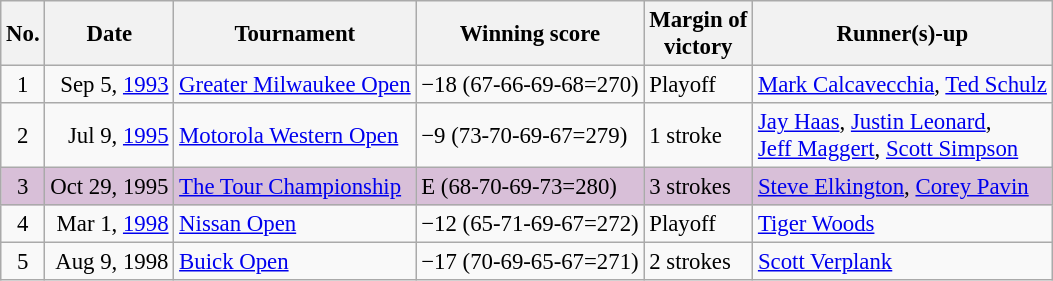<table class="wikitable" style="font-size:95%;">
<tr>
<th>No.</th>
<th>Date</th>
<th>Tournament</th>
<th>Winning score</th>
<th>Margin of<br>victory</th>
<th>Runner(s)-up</th>
</tr>
<tr>
<td align=center>1</td>
<td align=right>Sep 5, <a href='#'>1993</a></td>
<td><a href='#'>Greater Milwaukee Open</a></td>
<td>−18 (67-66-69-68=270)</td>
<td>Playoff</td>
<td> <a href='#'>Mark Calcavecchia</a>,  <a href='#'>Ted Schulz</a></td>
</tr>
<tr>
<td align=center>2</td>
<td align=right>Jul 9, <a href='#'>1995</a></td>
<td><a href='#'>Motorola Western Open</a></td>
<td>−9 (73-70-69-67=279)</td>
<td>1 stroke</td>
<td> <a href='#'>Jay Haas</a>,  <a href='#'>Justin Leonard</a>,<br> <a href='#'>Jeff Maggert</a>,  <a href='#'>Scott Simpson</a></td>
</tr>
<tr style="background:thistle;">
<td align=center>3</td>
<td align=right>Oct 29, 1995</td>
<td><a href='#'>The Tour Championship</a></td>
<td>E (68-70-69-73=280)</td>
<td>3 strokes</td>
<td> <a href='#'>Steve Elkington</a>,  <a href='#'>Corey Pavin</a></td>
</tr>
<tr>
<td align=center>4</td>
<td align=right>Mar 1, <a href='#'>1998</a></td>
<td><a href='#'>Nissan Open</a></td>
<td>−12 (65-71-69-67=272)</td>
<td>Playoff</td>
<td> <a href='#'>Tiger Woods</a></td>
</tr>
<tr>
<td align=center>5</td>
<td align=right>Aug 9, 1998</td>
<td><a href='#'>Buick Open</a></td>
<td>−17 (70-69-65-67=271)</td>
<td>2 strokes</td>
<td> <a href='#'>Scott Verplank</a></td>
</tr>
</table>
